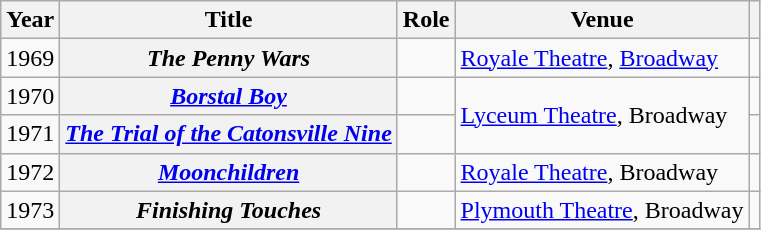<table class="wikitable sortable plainrowheaders unsortable">
<tr>
<th scope="col">Year</th>
<th scope="col">Title</th>
<th scope="col">Role</th>
<th scope="col" class="unsortable">Venue</th>
<th scope="col" class="unsortable"></th>
</tr>
<tr>
<td>1969</td>
<th scope=row><em>The Penny Wars</em></th>
<td></td>
<td><a href='#'>Royale Theatre</a>, <a href='#'>Broadway</a></td>
<td align="center"></td>
</tr>
<tr>
<td>1970</td>
<th scope=row><em><a href='#'>Borstal Boy</a></em></th>
<td></td>
<td rowspan="2"><a href='#'>Lyceum Theatre</a>, Broadway</td>
<td align="center"></td>
</tr>
<tr>
<td>1971</td>
<th scope=row><em><a href='#'>The Trial of the Catonsville Nine</a></em></th>
<td></td>
<td align="center"></td>
</tr>
<tr>
<td>1972</td>
<th scope=row><em><a href='#'>Moonchildren</a></em></th>
<td></td>
<td><a href='#'>Royale Theatre</a>, Broadway</td>
<td align="center"></td>
</tr>
<tr>
<td>1973</td>
<th scope=row><em>Finishing Touches</em></th>
<td></td>
<td><a href='#'>Plymouth Theatre</a>, Broadway</td>
<td align="center"></td>
</tr>
<tr>
</tr>
</table>
